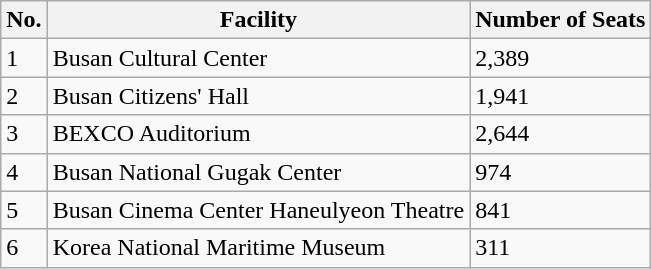<table class="wikitable">
<tr>
<th>No.</th>
<th>Facility</th>
<th>Number of Seats</th>
</tr>
<tr>
<td>1</td>
<td>Busan Cultural Center</td>
<td>2,389</td>
</tr>
<tr>
<td>2</td>
<td>Busan Citizens' Hall</td>
<td>1,941</td>
</tr>
<tr>
<td>3</td>
<td>BEXCO Auditorium</td>
<td>2,644</td>
</tr>
<tr>
<td>4</td>
<td>Busan National Gugak Center</td>
<td>974</td>
</tr>
<tr>
<td>5</td>
<td>Busan Cinema Center Haneulyeon Theatre</td>
<td>841</td>
</tr>
<tr>
<td>6</td>
<td>Korea National Maritime Museum</td>
<td>311</td>
</tr>
</table>
